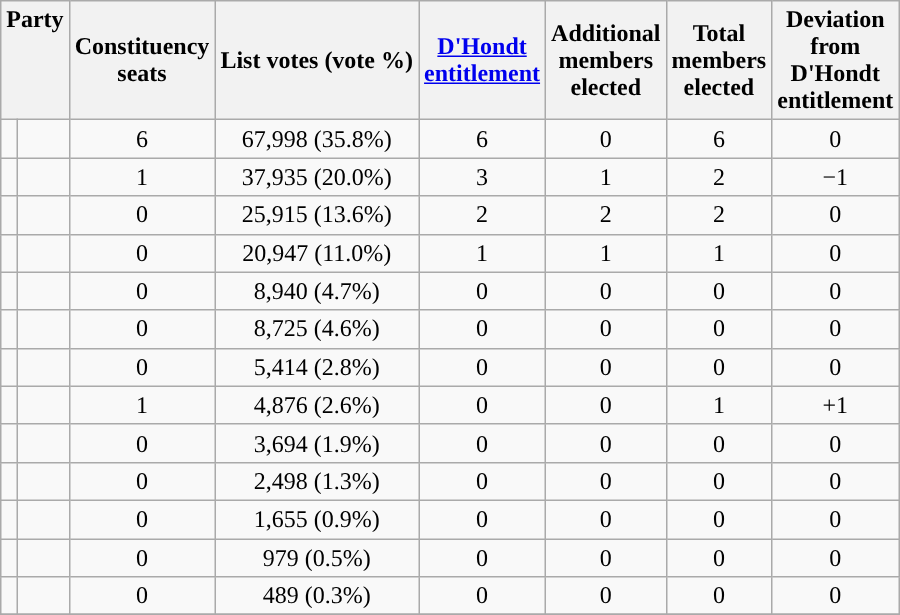<table class="wikitable" style="text-align:center">
<tr>
<th colspan="2" rowspan="1" align="center" valign="top">Party</th>
<th>Constituency<br>seats</th>
<th>List votes  (vote %)</th>
<th><a href='#'>D'Hondt<br>entitlement</a></th>
<th>Additional<br>members<br>elected</th>
<th>Total<br>members<br>elected</th>
<th>Deviation<br>from<br>D'Hondt<br>entitlement</th>
</tr>
<tr>
<td style="width: 4px" bgcolor=></td>
<td style="text-align: left;" scope="row"><strong><a href='#'></a></strong></td>
<td>6</td>
<td>67,998  (35.8%)</td>
<td>6</td>
<td>0</td>
<td>6</td>
<td>0</td>
</tr>
<tr>
<td style="width: 4px"></td>
<td style="text-align: left;" scope="row"><strong><a href='#'></a></strong></td>
<td>1</td>
<td>37,935  (20.0%)</td>
<td>3</td>
<td>1</td>
<td>2</td>
<td>−1</td>
</tr>
<tr>
<td style="width: 4px" bgcolor=></td>
<td style="text-align: left;" scope="row"><strong><a href='#'></a></strong></td>
<td>0</td>
<td>25,915  (13.6%)</td>
<td>2</td>
<td>2</td>
<td>2</td>
<td>0</td>
</tr>
<tr>
<td style="width: 4px"></td>
<td style="text-align: left;" scope="row"><strong><a href='#'></a></strong></td>
<td>0</td>
<td>20,947  (11.0%)</td>
<td>1</td>
<td>1</td>
<td>1</td>
<td>0</td>
</tr>
<tr>
<td style="width: 4px" bgcolor=></td>
<td style="text-align: left;" scope="row"><strong><a href='#'></a></strong></td>
<td>0</td>
<td>8,940  (4.7%)</td>
<td>0</td>
<td>0</td>
<td>0</td>
<td>0</td>
</tr>
<tr>
<td style="width: 4px"></td>
<td style="text-align: left;" scope="row"><strong><a href='#'></a></strong></td>
<td>0</td>
<td>8,725  (4.6%)</td>
<td>0</td>
<td>0</td>
<td>0</td>
<td>0</td>
</tr>
<tr>
<td style="width: 4px"></td>
<td style="text-align: left;" scope="row"><strong><a href='#'></a></strong></td>
<td>0</td>
<td>5,414  (2.8%)</td>
<td>0</td>
<td>0</td>
<td>0</td>
<td>0</td>
</tr>
<tr>
<td style="width: 4px"></td>
<td style="text-align: left;" scope="row"><strong><a href='#'></a></strong></td>
<td>1</td>
<td>4,876  (2.6%)</td>
<td>0</td>
<td>0</td>
<td>1</td>
<td>+1</td>
</tr>
<tr>
<td style="width: 4px"></td>
<td style="text-align: left;" scope="row"><strong><a href='#'></a></strong></td>
<td>0</td>
<td>3,694 (1.9%)</td>
<td>0</td>
<td>0</td>
<td>0</td>
<td>0</td>
</tr>
<tr>
<td style="width: 4px" bgcolor=></td>
<td style="text-align: left;" scope="row"><strong><a href='#'></a></strong></td>
<td>0</td>
<td>2,498 (1.3%)</td>
<td>0</td>
<td>0</td>
<td>0</td>
<td>0</td>
</tr>
<tr>
<td style="width: 4px"></td>
<td style="text-align: left;" scope="row"><strong><a href='#'></a></strong></td>
<td>0</td>
<td>1,655 (0.9%)</td>
<td>0</td>
<td>0</td>
<td>0</td>
<td>0</td>
</tr>
<tr>
<td style="width: 4px" bgcolor=></td>
<td style="text-align: left;" scope="row"><strong><a href='#'></a></strong></td>
<td>0</td>
<td>979 (0.5%)</td>
<td>0</td>
<td>0</td>
<td>0</td>
<td>0</td>
</tr>
<tr>
<td style="width: 4px" bgcolor=></td>
<td style="text-align: left;" scope="row"><strong><a href='#'></a></strong></td>
<td>0</td>
<td>489 (0.3%)</td>
<td>0</td>
<td>0</td>
<td>0</td>
<td>0</td>
</tr>
<tr>
</tr>
</table>
